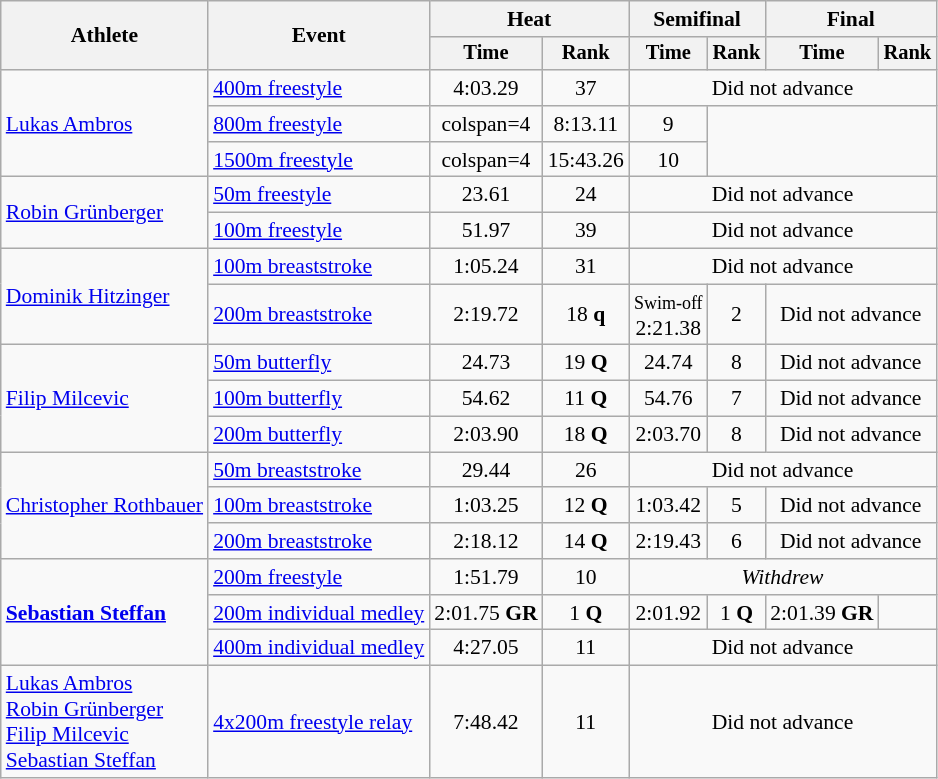<table class=wikitable style="font-size:90%">
<tr>
<th rowspan="2">Athlete</th>
<th rowspan="2">Event</th>
<th colspan="2">Heat</th>
<th colspan="2">Semifinal</th>
<th colspan="2">Final</th>
</tr>
<tr style="font-size:95%">
<th>Time</th>
<th>Rank</th>
<th>Time</th>
<th>Rank</th>
<th>Time</th>
<th>Rank</th>
</tr>
<tr align=center>
<td align=left rowspan=3><a href='#'>Lukas Ambros</a></td>
<td align=left><a href='#'>400m freestyle</a></td>
<td>4:03.29</td>
<td>37</td>
<td colspan=4>Did not advance</td>
</tr>
<tr align=center>
<td align=left><a href='#'>800m freestyle</a></td>
<td>colspan=4 </td>
<td>8:13.11</td>
<td>9</td>
</tr>
<tr align=center>
<td align=left><a href='#'>1500m freestyle</a></td>
<td>colspan=4 </td>
<td>15:43.26</td>
<td>10</td>
</tr>
<tr align=center>
<td align=left rowspan=2><a href='#'>Robin Grünberger</a></td>
<td align=left><a href='#'>50m freestyle</a></td>
<td>23.61</td>
<td>24</td>
<td colspan=4>Did not advance</td>
</tr>
<tr align=center>
<td align=left><a href='#'>100m freestyle</a></td>
<td>51.97</td>
<td>39</td>
<td colspan=4>Did not advance</td>
</tr>
<tr align=center>
<td align=left rowspan=2><a href='#'>Dominik Hitzinger</a></td>
<td align=left><a href='#'>100m breaststroke</a></td>
<td>1:05.24</td>
<td>31</td>
<td colspan=4>Did not advance</td>
</tr>
<tr align=center>
<td align=left><a href='#'>200m breaststroke</a></td>
<td>2:19.72</td>
<td>18 <strong>q</strong></td>
<td><small>Swim-off</small><br>2:21.38</td>
<td>2</td>
<td colspan=2>Did not advance</td>
</tr>
<tr align=center>
<td align=left rowspan=3><a href='#'>Filip Milcevic</a></td>
<td align=left><a href='#'>50m butterfly</a></td>
<td>24.73</td>
<td>19 <strong>Q</strong></td>
<td>24.74</td>
<td>8</td>
<td colspan=2>Did not advance</td>
</tr>
<tr align=center>
<td align=left><a href='#'>100m butterfly</a></td>
<td>54.62</td>
<td>11 <strong>Q</strong></td>
<td>54.76</td>
<td>7</td>
<td colspan=2>Did not advance</td>
</tr>
<tr align=center>
<td align=left><a href='#'>200m butterfly</a></td>
<td>2:03.90</td>
<td>18 <strong>Q</strong></td>
<td>2:03.70</td>
<td>8</td>
<td colspan=2>Did not advance</td>
</tr>
<tr align=center>
<td align=left rowspan=3><a href='#'>Christopher Rothbauer</a></td>
<td align=left><a href='#'>50m breaststroke</a></td>
<td>29.44</td>
<td>26</td>
<td colspan=4>Did not advance</td>
</tr>
<tr align=center>
<td align=left><a href='#'>100m breaststroke</a></td>
<td>1:03.25</td>
<td>12 <strong>Q</strong></td>
<td>1:03.42</td>
<td>5</td>
<td colspan=2>Did not advance</td>
</tr>
<tr align=center>
<td align=left><a href='#'>200m breaststroke</a></td>
<td>2:18.12</td>
<td>14 <strong>Q</strong></td>
<td>2:19.43</td>
<td>6</td>
<td colspan=2>Did not advance</td>
</tr>
<tr align=center>
<td align=left rowspan=3><strong><a href='#'>Sebastian Steffan</a></strong></td>
<td align=left><a href='#'>200m freestyle</a></td>
<td>1:51.79</td>
<td>10</td>
<td colspan=4><em>Withdrew</em></td>
</tr>
<tr align=center>
<td align=left><a href='#'>200m individual medley</a></td>
<td>2:01.75 <strong>GR</strong></td>
<td>1 <strong>Q</strong></td>
<td>2:01.92</td>
<td>1 <strong>Q</strong></td>
<td>2:01.39 <strong>GR</strong></td>
<td></td>
</tr>
<tr align=center>
<td align=left><a href='#'>400m individual medley</a></td>
<td>4:27.05</td>
<td>11</td>
<td colspan=4>Did not advance</td>
</tr>
<tr align=center>
<td align=left><a href='#'>Lukas Ambros</a><br><a href='#'>Robin Grünberger</a><br><a href='#'>Filip Milcevic</a><br><a href='#'>Sebastian Steffan</a></td>
<td align=left><a href='#'>4x200m freestyle relay</a></td>
<td>7:48.42</td>
<td>11</td>
<td colspan=4>Did not advance</td>
</tr>
</table>
